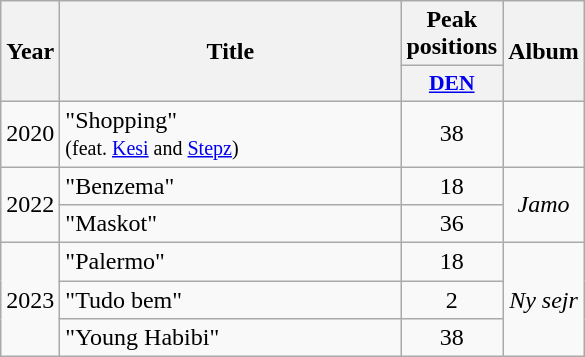<table class="wikitable">
<tr>
<th align="center" rowspan="2" width="10">Year</th>
<th align="center" rowspan="2" width="220">Title</th>
<th align="center" colspan="1" width="20">Peak positions</th>
<th align="center" rowspan="2">Album</th>
</tr>
<tr>
<th scope="col" style="width:3em;font-size:90%;"><a href='#'>DEN</a><br></th>
</tr>
<tr>
<td style="text-align:center;">2020</td>
<td>"Shopping"<br><small>(feat. <a href='#'>Kesi</a> and <a href='#'>Stepz</a>)</small></td>
<td style="text-align:center;">38</td>
<td style="text-align:center;"></td>
</tr>
<tr>
<td style="text-align:center;" rowspan="2">2022</td>
<td>"Benzema"<br></td>
<td style="text-align:center;">18</td>
<td style="text-align:center;" rowspan="2"><em>Jamo</em></td>
</tr>
<tr>
<td>"Maskot"<br></td>
<td style="text-align:center;">36</td>
</tr>
<tr>
<td style="text-align:center;" rowspan="3">2023</td>
<td>"Palermo"<br></td>
<td style="text-align:center;">18</td>
<td style="text-align:center;" rowspan="3"><em>Ny sejr</em></td>
</tr>
<tr>
<td>"Tudo bem"<br></td>
<td style="text-align:center;">2<br></td>
</tr>
<tr>
<td>"Young Habibi"<br></td>
<td style="text-align:center;">38</td>
</tr>
</table>
